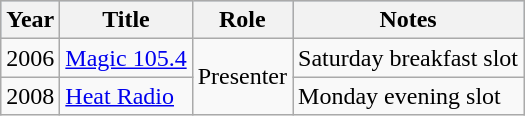<table class="wikitable">
<tr style="background:#b0c4de; text-align:center;">
<th>Year</th>
<th>Title</th>
<th>Role</th>
<th>Notes</th>
</tr>
<tr>
<td>2006</td>
<td><a href='#'>Magic 105.4</a></td>
<td rowspan=2>Presenter</td>
<td>Saturday breakfast slot</td>
</tr>
<tr>
<td>2008</td>
<td><a href='#'>Heat Radio</a></td>
<td>Monday evening slot</td>
</tr>
</table>
